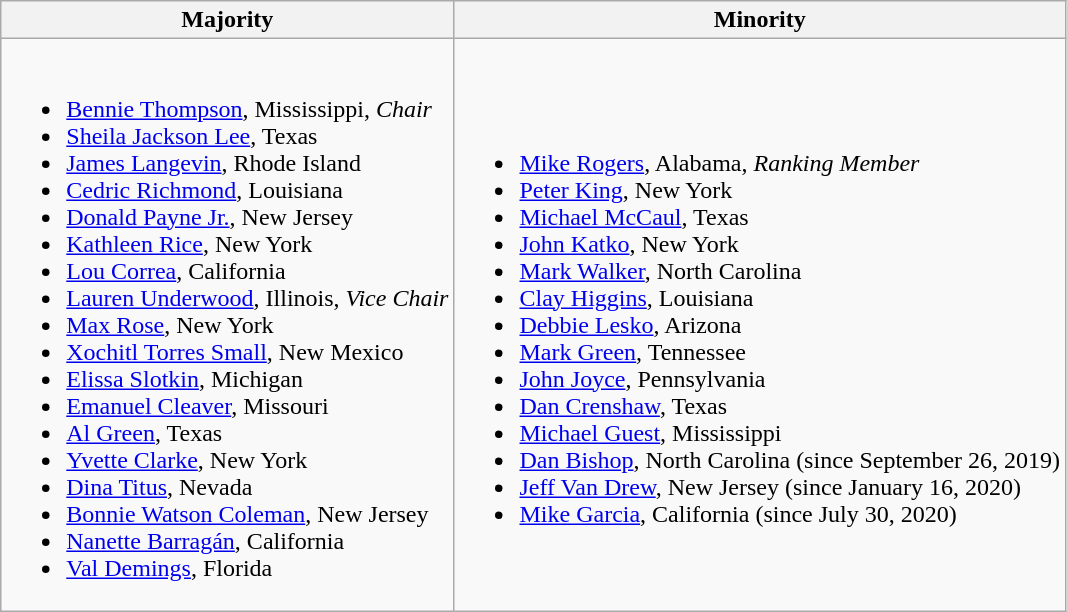<table class=wikitable>
<tr>
<th>Majority</th>
<th>Minority</th>
</tr>
<tr>
<td><br><ul><li><a href='#'>Bennie Thompson</a>, Mississippi, <em>Chair</em></li><li><a href='#'>Sheila Jackson Lee</a>, Texas</li><li><a href='#'>James Langevin</a>, Rhode Island</li><li><a href='#'>Cedric Richmond</a>, Louisiana</li><li><a href='#'>Donald Payne Jr.</a>, New Jersey</li><li><a href='#'>Kathleen Rice</a>, New York</li><li><a href='#'>Lou Correa</a>, California</li><li><a href='#'>Lauren Underwood</a>, Illinois, <em>Vice Chair</em></li><li><a href='#'>Max Rose</a>, New York</li><li><a href='#'>Xochitl Torres Small</a>, New Mexico</li><li><a href='#'>Elissa Slotkin</a>, Michigan</li><li><a href='#'>Emanuel Cleaver</a>, Missouri</li><li><a href='#'>Al Green</a>, Texas</li><li><a href='#'>Yvette Clarke</a>, New York</li><li><a href='#'>Dina Titus</a>, Nevada</li><li><a href='#'>Bonnie Watson Coleman</a>, New Jersey</li><li><a href='#'>Nanette Barragán</a>, California</li><li><a href='#'>Val Demings</a>, Florida</li></ul></td>
<td><br><ul><li><a href='#'>Mike Rogers</a>, Alabama, <em>Ranking Member</em></li><li><a href='#'>Peter King</a>, New York</li><li><a href='#'>Michael McCaul</a>, Texas</li><li><a href='#'>John Katko</a>, New York</li><li><a href='#'>Mark Walker</a>, North Carolina</li><li><a href='#'>Clay Higgins</a>, Louisiana</li><li><a href='#'>Debbie Lesko</a>, Arizona</li><li><a href='#'>Mark Green</a>, Tennessee</li><li><a href='#'>John Joyce</a>, Pennsylvania</li><li><a href='#'>Dan Crenshaw</a>, Texas</li><li><a href='#'>Michael Guest</a>, Mississippi</li><li><a href='#'>Dan Bishop</a>, North Carolina (since September 26, 2019)</li><li><a href='#'>Jeff Van Drew</a>, New Jersey (since January 16, 2020)</li><li><a href='#'>Mike Garcia</a>, California (since July 30, 2020)</li></ul></td>
</tr>
</table>
